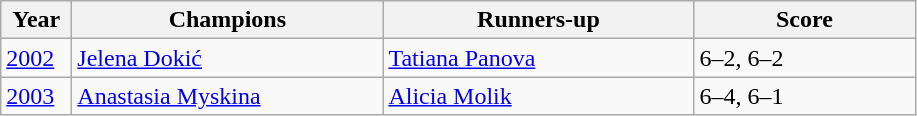<table class="wikitable">
<tr>
<th style="width:40px">Year</th>
<th style="width:200px">Champions</th>
<th style="width:200px">Runners-up</th>
<th style="width:140px" class="unsortable">Score</th>
</tr>
<tr>
<td><a href='#'>2002</a></td>
<td> <a href='#'>Jelena Dokić</a></td>
<td> <a href='#'>Tatiana Panova</a></td>
<td>6–2, 6–2</td>
</tr>
<tr>
<td><a href='#'>2003</a></td>
<td> <a href='#'>Anastasia Myskina</a></td>
<td> <a href='#'>Alicia Molik</a></td>
<td>6–4, 6–1</td>
</tr>
</table>
